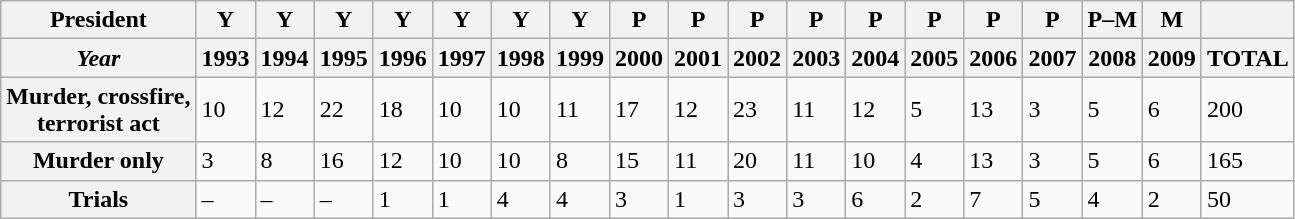<table class="wikitable">
<tr>
<th>President</th>
<th>Y</th>
<th>Y</th>
<th>Y</th>
<th>Y</th>
<th>Y</th>
<th>Y</th>
<th>Y</th>
<th>P</th>
<th>P</th>
<th>P</th>
<th>P</th>
<th>P</th>
<th>P</th>
<th>P</th>
<th>P</th>
<th>P–M</th>
<th>M</th>
<th></th>
</tr>
<tr>
<th><em>Year</em></th>
<th>1993</th>
<th>1994</th>
<th>1995</th>
<th>1996</th>
<th>1997</th>
<th>1998</th>
<th>1999</th>
<th>2000</th>
<th>2001</th>
<th>2002</th>
<th>2003</th>
<th>2004</th>
<th>2005</th>
<th>2006</th>
<th>2007</th>
<th>2008</th>
<th>2009</th>
<th>TOTAL</th>
</tr>
<tr>
<th>Murder, crossfire,<br>terrorist act</th>
<td>10</td>
<td>12</td>
<td>22</td>
<td>18</td>
<td>10</td>
<td>10</td>
<td>11</td>
<td>17</td>
<td>12</td>
<td>23</td>
<td>11</td>
<td>12</td>
<td>5</td>
<td>13</td>
<td>3</td>
<td>5</td>
<td>6</td>
<td>200</td>
</tr>
<tr>
<th>Murder only</th>
<td>3</td>
<td>8</td>
<td>16</td>
<td>12</td>
<td>10</td>
<td>10</td>
<td>8</td>
<td>15</td>
<td>11</td>
<td>20</td>
<td>11</td>
<td>10</td>
<td>4</td>
<td>13</td>
<td>3</td>
<td>5</td>
<td>6</td>
<td>165</td>
</tr>
<tr>
<th>Trials</th>
<td>–</td>
<td>–</td>
<td>–</td>
<td>1</td>
<td>1</td>
<td>4</td>
<td>4</td>
<td>3</td>
<td>1</td>
<td>3</td>
<td>3</td>
<td>6</td>
<td>2</td>
<td>7</td>
<td>5</td>
<td>4</td>
<td>2</td>
<td>50</td>
</tr>
</table>
